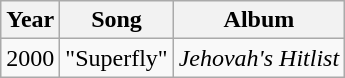<table class=wikitable>
<tr>
<th>Year</th>
<th>Song</th>
<th>Album</th>
</tr>
<tr>
<td>2000</td>
<td>"Superfly"</td>
<td><em>Jehovah's Hitlist</em></td>
</tr>
</table>
